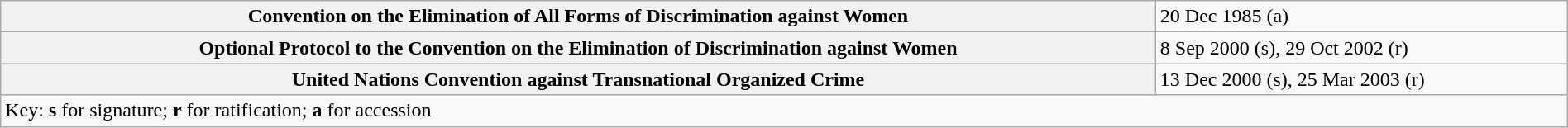<table class="wikitable plainrowheaders mw-collapsible mw-collapsed" style="width:100%">
<tr>
<th scope=row>Convention on the Elimination of All Forms of Discrimination against Women</th>
<td>20 Dec 1985 (a)</td>
</tr>
<tr>
<th scope=row>Optional Protocol to the Convention on the Elimination of Discrimination against Women</th>
<td>8 Sep 2000 (s), 29 Oct 2002 (r)</td>
</tr>
<tr>
<th scope=row>United Nations Convention against Transnational Organized Crime</th>
<td>13 Dec 2000 (s), 25 Mar 2003 (r)</td>
</tr>
<tr>
<td colspan=2>Key: <strong>s</strong> for signature; <strong>r</strong> for ratification; <strong>a</strong> for accession</td>
</tr>
</table>
